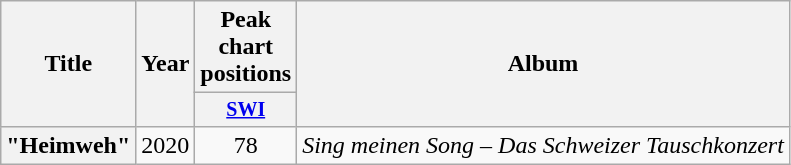<table class="wikitable plainrowheaders" style="text-align:center;" border="1">
<tr>
<th scope="col" rowspan="2">Title</th>
<th scope="col" rowspan="2">Year</th>
<th scope="col" colspan="1">Peak chart positions</th>
<th scope="col" rowspan="2">Album</th>
</tr>
<tr style="font-size:smaller;">
<th width="40"><a href='#'>SWI</a><br></th>
</tr>
<tr>
<th scope="row">"Heimweh"</th>
<td>2020</td>
<td>78</td>
<td><em>Sing meinen Song – Das Schweizer Tauschkonzert</em></td>
</tr>
</table>
